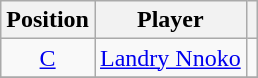<table class="wikitable" style="text-align: center;">
<tr>
<th>Position</th>
<th>Player</th>
<th></th>
</tr>
<tr>
<td><a href='#'>C</a></td>
<td style="text-align:left"> <a href='#'>Landry Nnoko</a></td>
<td></td>
</tr>
<tr>
</tr>
</table>
